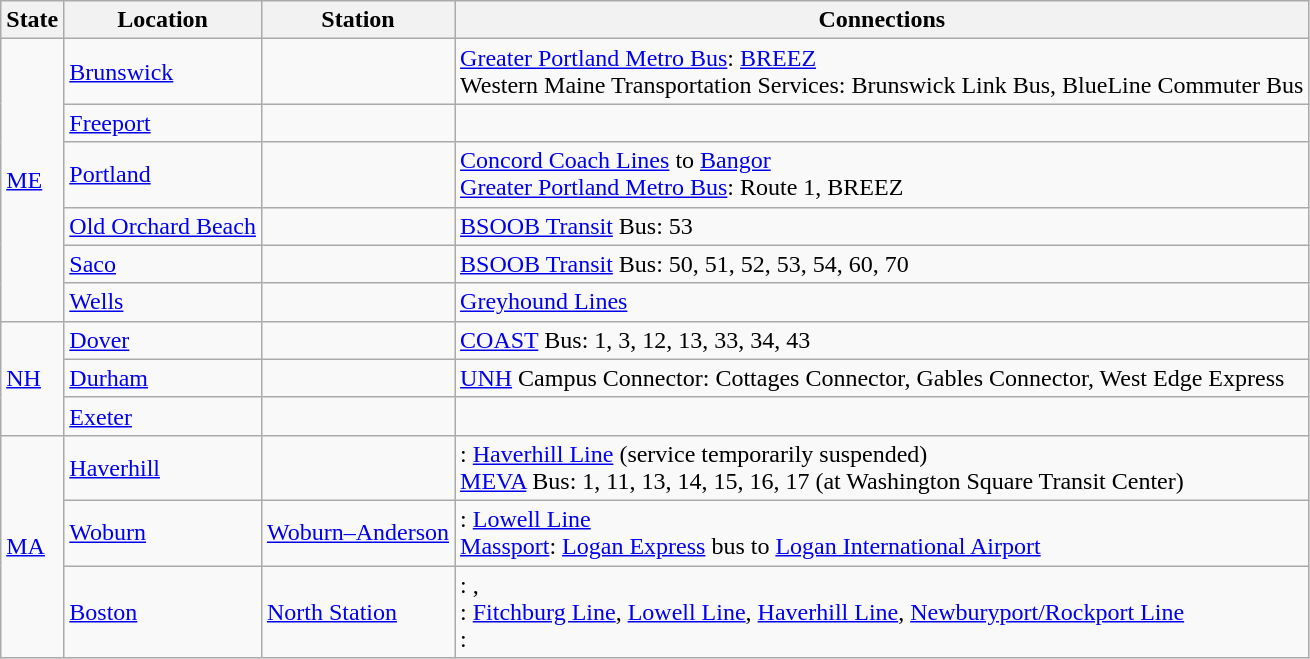<table class="wikitable">
<tr>
<th>State</th>
<th>Location</th>
<th>Station</th>
<th>Connections</th>
</tr>
<tr>
<td rowspan=6><a href='#'>ME</a></td>
<td><a href='#'>Brunswick</a></td>
<td></td>
<td> <a href='#'>Greater Portland Metro Bus</a>: <a href='#'>BREEZ</a><br> Western Maine Transportation Services: Brunswick Link Bus, BlueLine Commuter Bus</td>
</tr>
<tr>
<td><a href='#'>Freeport</a></td>
<td></td>
<td></td>
</tr>
<tr>
<td><a href='#'>Portland</a></td>
<td></td>
<td> <a href='#'>Concord Coach Lines</a> to <a href='#'>Bangor</a><br> <a href='#'>Greater Portland Metro Bus</a>: Route 1, BREEZ</td>
</tr>
<tr>
<td><a href='#'>Old Orchard Beach</a></td>
<td></td>
<td> <a href='#'>BSOOB Transit</a> Bus: 53</td>
</tr>
<tr>
<td><a href='#'>Saco</a></td>
<td></td>
<td> <a href='#'>BSOOB Transit</a> Bus: 50, 51, 52, 53, 54, 60, 70</td>
</tr>
<tr>
<td><a href='#'>Wells</a></td>
<td></td>
<td> <a href='#'>Greyhound Lines</a></td>
</tr>
<tr>
<td rowspan=3><a href='#'>NH</a></td>
<td><a href='#'>Dover</a></td>
<td></td>
<td> <a href='#'>COAST</a> Bus: 1, 3, 12, 13, 33, 34, 43</td>
</tr>
<tr>
<td><a href='#'>Durham</a></td>
<td></td>
<td> <a href='#'>UNH</a> Campus Connector: Cottages Connector, Gables Connector, West Edge Express</td>
</tr>
<tr>
<td><a href='#'>Exeter</a></td>
<td></td>
<td></td>
</tr>
<tr>
<td rowspan=3><a href='#'>MA</a></td>
<td><a href='#'>Haverhill</a></td>
<td></td>
<td>: <a href='#'>Haverhill Line</a> (service temporarily suspended)<br> <a href='#'>MEVA</a> Bus: 1, 11, 13, 14, 15, 16, 17 (at Washington Square Transit Center)</td>
</tr>
<tr>
<td><a href='#'>Woburn</a></td>
<td><a href='#'>Woburn–Anderson</a></td>
<td>: <a href='#'>Lowell Line</a><br> <a href='#'>Massport</a>: <a href='#'>Logan Express</a> bus to  <a href='#'>Logan International Airport</a></td>
</tr>
<tr>
<td><a href='#'>Boston</a></td>
<td><a href='#'>North Station</a></td>
<td>: , <br>: <a href='#'>Fitchburg Line</a>, <a href='#'>Lowell Line</a>, <a href='#'>Haverhill Line</a>, <a href='#'>Newburyport/Rockport Line</a><br>: </td>
</tr>
</table>
